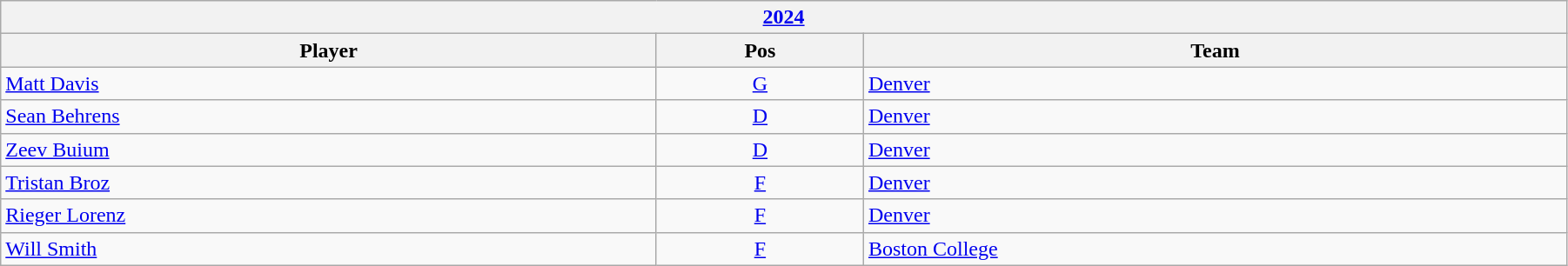<table class="wikitable" width=95%>
<tr>
<th colspan=3><a href='#'>2024</a></th>
</tr>
<tr>
<th>Player</th>
<th>Pos</th>
<th>Team</th>
</tr>
<tr>
<td><a href='#'>Matt Davis</a></td>
<td style="text-align:center;"><a href='#'>G</a></td>
<td><a href='#'>Denver</a></td>
</tr>
<tr>
<td><a href='#'>Sean Behrens</a></td>
<td style="text-align:center;"><a href='#'>D</a></td>
<td><a href='#'>Denver</a></td>
</tr>
<tr>
<td><a href='#'>Zeev Buium</a></td>
<td style="text-align:center;"><a href='#'>D</a></td>
<td><a href='#'>Denver</a></td>
</tr>
<tr>
<td><a href='#'>Tristan Broz</a></td>
<td style="text-align:center;"><a href='#'>F</a></td>
<td><a href='#'>Denver</a></td>
</tr>
<tr>
<td><a href='#'>Rieger Lorenz</a></td>
<td style="text-align:center;"><a href='#'>F</a></td>
<td><a href='#'>Denver</a></td>
</tr>
<tr>
<td><a href='#'>Will Smith</a></td>
<td style="text-align:center;"><a href='#'>F</a></td>
<td><a href='#'>Boston College</a></td>
</tr>
</table>
